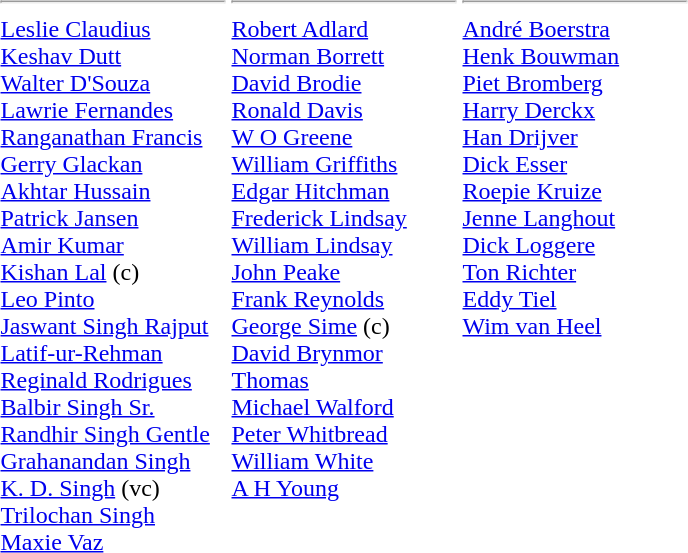<table>
<tr valign=top>
<td width=150><hr> <a href='#'>Leslie Claudius</a><br><a href='#'>Keshav Dutt</a><br><a href='#'>Walter D'Souza</a><br><a href='#'>Lawrie Fernandes</a><br><a href='#'>Ranganathan Francis</a><br><a href='#'>Gerry Glackan</a><br><a href='#'>Akhtar Hussain</a><br><a href='#'>Patrick Jansen</a><br><a href='#'>Amir Kumar</a><br><a href='#'>Kishan Lal</a> (c)<br><a href='#'>Leo Pinto</a><br><a href='#'>Jaswant Singh Rajput</a><br><a href='#'>Latif-ur-Rehman</a><br><a href='#'>Reginald Rodrigues</a><br><a href='#'>Balbir Singh Sr.</a><br><a href='#'>Randhir Singh Gentle</a><br><a href='#'>Grahanandan Singh</a><br><a href='#'>K. D. Singh</a> (vc)<br><a href='#'>Trilochan Singh</a><br><a href='#'>Maxie Vaz</a></td>
<td width=150><hr><a href='#'>Robert Adlard</a><br><a href='#'>Norman Borrett</a><br><a href='#'>David Brodie</a><br><a href='#'>Ronald Davis</a><br><a href='#'>W O Greene</a><br><a href='#'>William Griffiths</a><br><a href='#'>Edgar Hitchman</a><br><a href='#'>Frederick Lindsay</a><br><a href='#'>William Lindsay</a><br><a href='#'>John Peake</a><br><a href='#'>Frank Reynolds</a><br><a href='#'>George Sime</a> (c)<br><a href='#'>David Brynmor Thomas</a><br><a href='#'>Michael Walford</a><br><a href='#'>Peter Whitbread</a><br><a href='#'>William White</a><br><a href='#'>A H Young</a></td>
<td width=150><hr><a href='#'>André Boerstra</a><br><a href='#'>Henk Bouwman</a><br><a href='#'>Piet Bromberg</a><br><a href='#'>Harry Derckx</a><br><a href='#'>Han Drijver</a><br><a href='#'>Dick Esser</a><br><a href='#'>Roepie Kruize</a><br><a href='#'>Jenne Langhout</a><br><a href='#'>Dick Loggere</a><br><a href='#'>Ton Richter</a><br><a href='#'>Eddy Tiel</a><br><a href='#'>Wim van Heel</a></td>
</tr>
</table>
